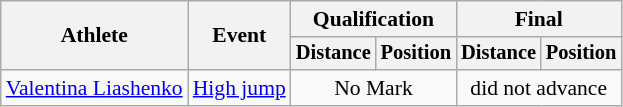<table class=wikitable style="font-size:90%">
<tr>
<th rowspan="2">Athlete</th>
<th rowspan="2">Event</th>
<th colspan="2">Qualification</th>
<th colspan="2">Final</th>
</tr>
<tr style="font-size:95%">
<th>Distance</th>
<th>Position</th>
<th>Distance</th>
<th>Position</th>
</tr>
<tr style=text-align:center>
<td style=text-align:left><a href='#'>Valentina Liashenko</a></td>
<td style=text-align:left><a href='#'>High jump</a></td>
<td colspan="2">No Mark</td>
<td colspan="2">did not advance</td>
</tr>
</table>
